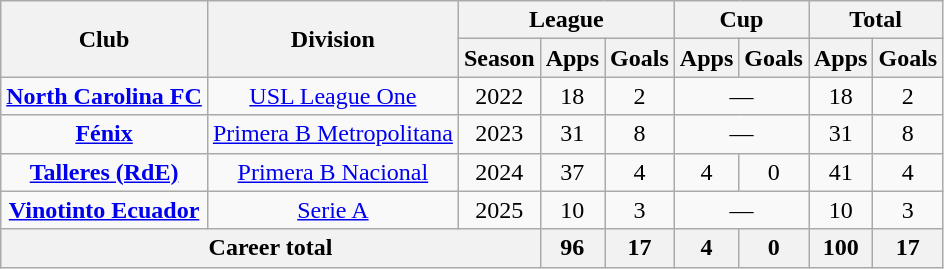<table class="wikitable" style="text-align:center">
<tr>
<th rowspan="2">Club</th>
<th rowspan="2">Division</th>
<th colspan="3">League</th>
<th colspan="2">Cup</th>
<th colspan="2">Total</th>
</tr>
<tr>
<th>Season</th>
<th>Apps</th>
<th>Goals</th>
<th>Apps</th>
<th>Goals</th>
<th>Apps</th>
<th>Goals</th>
</tr>
<tr>
<td><strong><a href='#'>North Carolina FC</a></strong></td>
<td><a href='#'>USL League One</a></td>
<td>2022</td>
<td>18</td>
<td>2</td>
<td colspan="2">—</td>
<td>18</td>
<td>2</td>
</tr>
<tr>
<td><strong><a href='#'>Fénix</a></strong></td>
<td><a href='#'>Primera B Metropolitana</a></td>
<td>2023</td>
<td>31</td>
<td>8</td>
<td colspan="2">—</td>
<td>31</td>
<td>8</td>
</tr>
<tr>
<td><strong><a href='#'>Talleres (RdE)</a></strong></td>
<td><a href='#'>Primera B Nacional</a></td>
<td>2024</td>
<td>37</td>
<td>4</td>
<td>4</td>
<td>0</td>
<td>41</td>
<td>4</td>
</tr>
<tr>
<td><strong><a href='#'>Vinotinto Ecuador</a></strong></td>
<td><a href='#'>Serie A</a></td>
<td>2025</td>
<td>10</td>
<td>3</td>
<td colspan="2">—</td>
<td>10</td>
<td>3</td>
</tr>
<tr>
<th colspan="3">Career total</th>
<th>96</th>
<th>17</th>
<th>4</th>
<th>0</th>
<th>100</th>
<th>17</th>
</tr>
</table>
